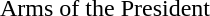<table border="0" class="center" style="margin:1em auto; width:55%; table-layout:fixed">
<tr style="text-align:center;">
<td></td>
</tr>
<tr style="text-align:center;">
<td>Arms of the President</td>
</tr>
</table>
